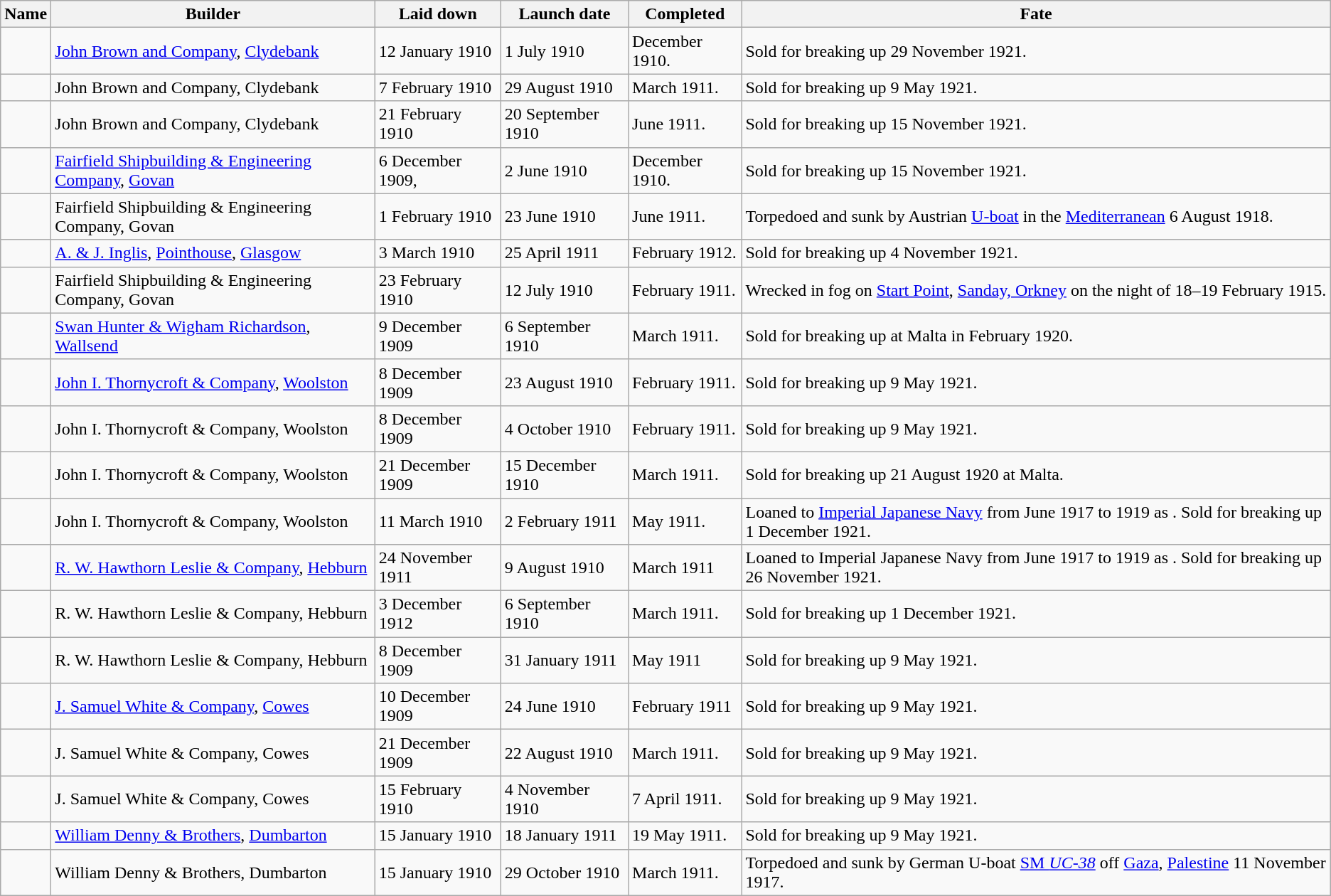<table class="wikitable sortable">
<tr>
<th>Name</th>
<th>Builder</th>
<th>Laid down</th>
<th>Launch date</th>
<th>Completed</th>
<th>Fate</th>
</tr>
<tr>
<td></td>
<td><a href='#'>John Brown and Company</a>, <a href='#'>Clydebank</a></td>
<td>12 January 1910</td>
<td>1 July 1910</td>
<td>December 1910.</td>
<td>Sold for breaking up 29 November 1921.</td>
</tr>
<tr>
<td></td>
<td>John Brown and Company, Clydebank</td>
<td>7 February 1910</td>
<td>29 August 1910</td>
<td>March 1911.</td>
<td>Sold for breaking up 9 May 1921.</td>
</tr>
<tr>
<td></td>
<td>John Brown and Company, Clydebank</td>
<td>21 February 1910</td>
<td>20 September 1910</td>
<td>June 1911.</td>
<td>Sold for breaking up 15 November 1921.</td>
</tr>
<tr>
<td></td>
<td><a href='#'>Fairfield Shipbuilding & Engineering Company</a>, <a href='#'>Govan</a></td>
<td>6 December 1909,</td>
<td>2 June 1910</td>
<td>December 1910.</td>
<td>Sold for breaking up 15 November 1921.</td>
</tr>
<tr>
<td></td>
<td>Fairfield Shipbuilding & Engineering Company, Govan</td>
<td>1 February 1910</td>
<td>23 June 1910</td>
<td>June 1911.</td>
<td>Torpedoed and sunk by Austrian <a href='#'>U-boat</a> in the <a href='#'>Mediterranean</a> 6 August 1918.</td>
</tr>
<tr>
<td></td>
<td><a href='#'>A. & J. Inglis</a>, <a href='#'>Pointhouse</a>, <a href='#'>Glasgow</a></td>
<td>3 March 1910</td>
<td>25 April 1911</td>
<td>February 1912.</td>
<td>Sold for breaking up 4 November 1921.</td>
</tr>
<tr>
<td></td>
<td>Fairfield Shipbuilding & Engineering Company, Govan</td>
<td>23 February 1910</td>
<td>12 July 1910</td>
<td>February 1911.</td>
<td>Wrecked in fog on <a href='#'>Start Point</a>, <a href='#'>Sanday, Orkney</a> on the night of 18–19 February 1915.</td>
</tr>
<tr>
<td></td>
<td><a href='#'>Swan Hunter & Wigham Richardson</a>, <a href='#'>Wallsend</a></td>
<td>9 December 1909</td>
<td>6 September 1910</td>
<td>March 1911.</td>
<td>Sold for breaking up at Malta in February 1920.</td>
</tr>
<tr>
<td></td>
<td><a href='#'>John I. Thornycroft & Company</a>, <a href='#'>Woolston</a></td>
<td>8 December 1909</td>
<td>23 August 1910</td>
<td>February 1911.</td>
<td>Sold for breaking up 9 May 1921.</td>
</tr>
<tr>
<td></td>
<td>John I. Thornycroft & Company, Woolston</td>
<td>8 December 1909</td>
<td>4 October 1910</td>
<td>February 1911.</td>
<td>Sold for breaking up 9 May 1921.</td>
</tr>
<tr>
<td></td>
<td>John I. Thornycroft & Company, Woolston</td>
<td>21 December 1909</td>
<td>15 December 1910</td>
<td>March 1911.</td>
<td>Sold for breaking up 21 August 1920 at Malta.</td>
</tr>
<tr>
<td></td>
<td>John I. Thornycroft & Company, Woolston</td>
<td>11 March 1910</td>
<td>2 February 1911</td>
<td>May 1911.</td>
<td>Loaned to <a href='#'>Imperial Japanese Navy</a> from June 1917 to 1919 as . Sold for breaking up 1 December 1921.</td>
</tr>
<tr>
<td></td>
<td><a href='#'>R. W. Hawthorn Leslie & Company</a>, <a href='#'>Hebburn</a></td>
<td>24 November 1911</td>
<td>9 August 1910</td>
<td>March 1911</td>
<td>Loaned to Imperial Japanese Navy from June 1917 to 1919 as . Sold for breaking up 26 November 1921.</td>
</tr>
<tr>
<td></td>
<td>R. W. Hawthorn Leslie & Company, Hebburn</td>
<td>3 December 1912</td>
<td>6 September 1910</td>
<td>March 1911.</td>
<td>Sold for breaking up 1 December 1921.</td>
</tr>
<tr>
<td></td>
<td>R. W. Hawthorn Leslie & Company, Hebburn</td>
<td>8 December 1909</td>
<td>31 January 1911</td>
<td>May 1911</td>
<td>Sold for breaking up 9 May 1921.</td>
</tr>
<tr>
<td></td>
<td><a href='#'>J. Samuel White & Company</a>, <a href='#'>Cowes</a></td>
<td>10 December 1909</td>
<td>24 June 1910</td>
<td>February 1911</td>
<td>Sold for breaking up 9 May 1921.</td>
</tr>
<tr>
<td></td>
<td>J. Samuel White & Company, Cowes</td>
<td>21 December 1909</td>
<td>22 August 1910</td>
<td>March 1911.</td>
<td>Sold for breaking up 9 May 1921.</td>
</tr>
<tr>
<td></td>
<td>J. Samuel White & Company, Cowes</td>
<td>15 February 1910</td>
<td>4 November 1910</td>
<td>7 April 1911.</td>
<td>Sold for breaking up 9 May 1921.</td>
</tr>
<tr>
<td></td>
<td><a href='#'>William Denny & Brothers</a>, <a href='#'>Dumbarton</a></td>
<td>15 January 1910</td>
<td>18 January 1911</td>
<td>19 May 1911.</td>
<td>Sold for breaking up 9 May 1921.</td>
</tr>
<tr>
<td></td>
<td>William Denny & Brothers, Dumbarton</td>
<td>15 January 1910</td>
<td>29 October 1910</td>
<td>March 1911.</td>
<td>Torpedoed and sunk by German U-boat <a href='#'>SM <em>UC-38</em></a> off <a href='#'>Gaza</a>, <a href='#'>Palestine</a> 11 November 1917.</td>
</tr>
</table>
